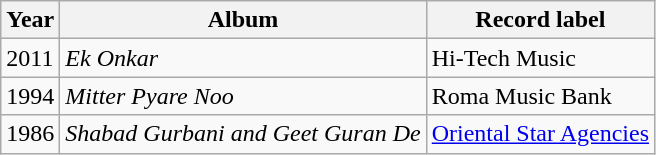<table class="wikitable sortable">
<tr>
<th>Year</th>
<th>Album</th>
<th>Record label</th>
</tr>
<tr>
<td>2011</td>
<td><em>Ek Onkar</em></td>
<td>Hi-Tech Music</td>
</tr>
<tr>
<td>1994</td>
<td><em>Mitter Pyare Noo</em></td>
<td>Roma Music Bank</td>
</tr>
<tr>
<td>1986</td>
<td><em>Shabad Gurbani and Geet Guran De</em></td>
<td><a href='#'>Oriental Star Agencies</a></td>
</tr>
</table>
